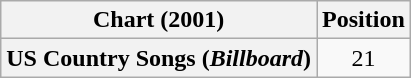<table class="wikitable plainrowheaders" style="text-align:center">
<tr>
<th>Chart (2001)</th>
<th>Position</th>
</tr>
<tr>
<th scope="row">US Country Songs (<em>Billboard</em>)</th>
<td>21</td>
</tr>
</table>
